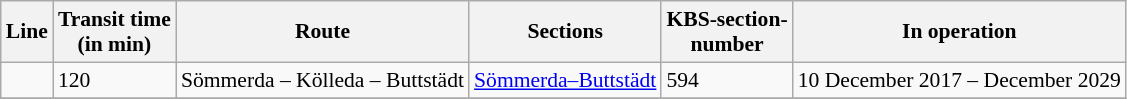<table class="wikitable sortable" style="font-size:90%">
<tr>
<th>Line</th>
<th>Transit time<br>(in min)</th>
<th>Route</th>
<th>Sections</th>
<th>KBS-section-<br>number<br></th>
<th>In operation</th>
</tr>
<tr>
<td align="center"></td>
<td>120</td>
<td>Sömmerda – Kölleda – Buttstädt</td>
<td><a href='#'>Sömmerda–Buttstädt</a></td>
<td>594</td>
<td align="center">10 December 2017 – December 2029</td>
</tr>
<tr>
</tr>
</table>
